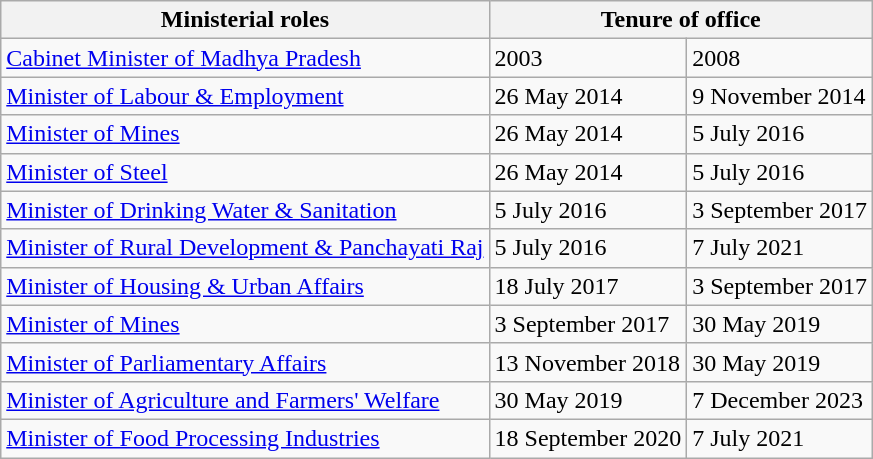<table class="wikitable">
<tr>
<th>Ministerial roles</th>
<th colspan="2">Tenure of office</th>
</tr>
<tr>
<td><a href='#'>Cabinet Minister of Madhya Pradesh</a></td>
<td>2003</td>
<td>2008</td>
</tr>
<tr>
<td><a href='#'>Minister of Labour & Employment</a></td>
<td>26 May 2014</td>
<td>9 November 2014</td>
</tr>
<tr>
<td><a href='#'>Minister of Mines</a></td>
<td>26 May 2014</td>
<td>5 July 2016</td>
</tr>
<tr>
<td><a href='#'>Minister of Steel</a></td>
<td>26 May 2014</td>
<td>5 July 2016</td>
</tr>
<tr>
<td><a href='#'>Minister of Drinking Water & Sanitation</a></td>
<td>5 July 2016</td>
<td>3 September 2017</td>
</tr>
<tr>
<td><a href='#'>Minister of Rural Development & Panchayati Raj</a></td>
<td>5 July 2016</td>
<td>7 July 2021</td>
</tr>
<tr>
<td><a href='#'>Minister of Housing & Urban Affairs</a></td>
<td>18 July 2017</td>
<td>3 September 2017</td>
</tr>
<tr>
<td><a href='#'>Minister of Mines</a></td>
<td>3 September 2017</td>
<td>30 May 2019</td>
</tr>
<tr>
<td><a href='#'>Minister of Parliamentary Affairs</a></td>
<td>13 November 2018</td>
<td>30 May 2019</td>
</tr>
<tr>
<td><a href='#'>Minister of Agriculture and Farmers' Welfare</a></td>
<td>30 May 2019</td>
<td>7 December 2023</td>
</tr>
<tr>
<td><a href='#'>Minister of Food Processing Industries</a></td>
<td>18 September 2020</td>
<td>7 July 2021</td>
</tr>
</table>
